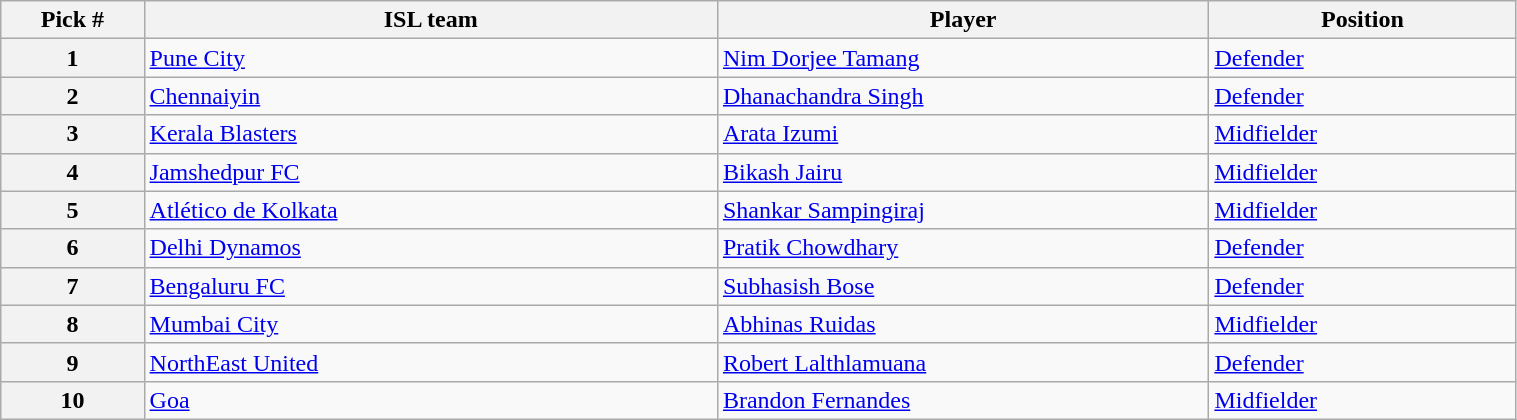<table class="wikitable sortable" style="width:80%">
<tr>
<th width=7%>Pick #</th>
<th width=28%>ISL team</th>
<th width=24%>Player</th>
<th width=15%>Position</th>
</tr>
<tr>
<th>1</th>
<td><a href='#'>Pune City</a></td>
<td><a href='#'>Nim Dorjee Tamang</a></td>
<td><a href='#'>Defender</a></td>
</tr>
<tr>
<th>2</th>
<td><a href='#'>Chennaiyin</a></td>
<td><a href='#'>Dhanachandra Singh</a></td>
<td><a href='#'>Defender</a></td>
</tr>
<tr>
<th>3</th>
<td><a href='#'>Kerala Blasters</a></td>
<td><a href='#'>Arata Izumi</a></td>
<td><a href='#'>Midfielder</a></td>
</tr>
<tr>
<th>4</th>
<td><a href='#'>Jamshedpur FC</a></td>
<td><a href='#'>Bikash Jairu</a></td>
<td><a href='#'>Midfielder</a></td>
</tr>
<tr>
<th>5</th>
<td><a href='#'>Atlético de Kolkata</a></td>
<td><a href='#'>Shankar Sampingiraj</a></td>
<td><a href='#'>Midfielder</a></td>
</tr>
<tr>
<th>6</th>
<td><a href='#'>Delhi Dynamos</a></td>
<td><a href='#'>Pratik Chowdhary</a></td>
<td><a href='#'>Defender</a></td>
</tr>
<tr>
<th>7</th>
<td><a href='#'>Bengaluru FC</a></td>
<td><a href='#'>Subhasish Bose</a></td>
<td><a href='#'>Defender</a></td>
</tr>
<tr>
<th>8</th>
<td><a href='#'>Mumbai City</a></td>
<td><a href='#'>Abhinas Ruidas</a></td>
<td><a href='#'>Midfielder</a></td>
</tr>
<tr>
<th>9</th>
<td><a href='#'>NorthEast United</a></td>
<td><a href='#'>Robert Lalthlamuana</a></td>
<td><a href='#'>Defender</a></td>
</tr>
<tr>
<th>10</th>
<td><a href='#'>Goa</a></td>
<td><a href='#'>Brandon Fernandes</a></td>
<td><a href='#'>Midfielder</a></td>
</tr>
</table>
